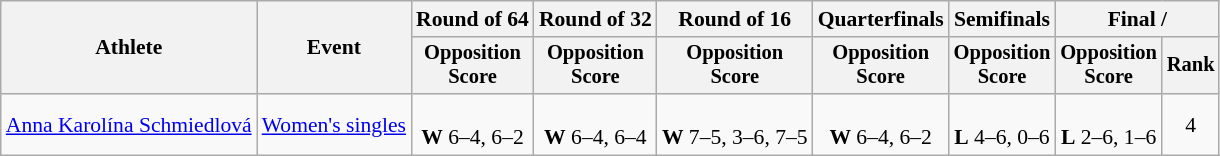<table class=wikitable style="font-size:90%">
<tr>
<th rowspan="2">Athlete</th>
<th rowspan="2">Event</th>
<th>Round of 64</th>
<th>Round of 32</th>
<th>Round of 16</th>
<th>Quarterfinals</th>
<th>Semifinals</th>
<th colspan=2>Final / </th>
</tr>
<tr style="font-size:95%">
<th>Opposition<br>Score</th>
<th>Opposition<br>Score</th>
<th>Opposition<br>Score</th>
<th>Opposition<br>Score</th>
<th>Opposition<br>Score</th>
<th>Opposition<br>Score</th>
<th>Rank</th>
</tr>
<tr align=center>
<td align=left><a href='#'>Anna Karolína Schmiedlová</a></td>
<td align=left><a href='#'>Women's singles</a></td>
<td><br><strong>W</strong> 6–4, 6–2</td>
<td><br><strong>W</strong> 6–4, 6–4</td>
<td><br><strong>W</strong> 7–5, 3–6, 7–5</td>
<td><br><strong>W</strong>  6–4, 6–2</td>
<td><br><strong>L</strong> 4–6, 0–6</td>
<td><br><strong>L</strong> 2–6, 1–6</td>
<td>4</td>
</tr>
</table>
